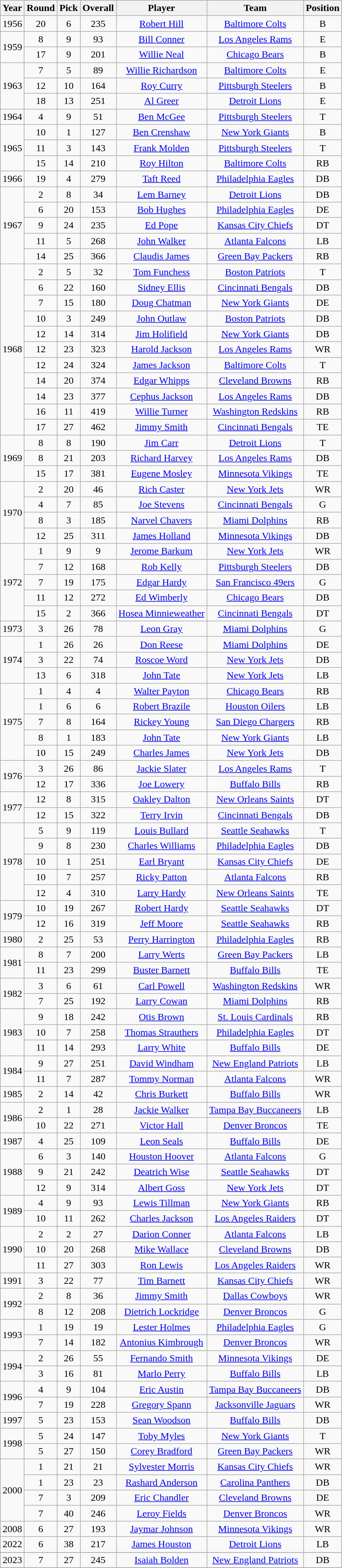<table class="wikitable sortable" style="text-align: center;">
<tr>
<th>Year</th>
<th>Round</th>
<th>Pick</th>
<th>Overall</th>
<th>Player</th>
<th>Team</th>
<th>Position</th>
</tr>
<tr>
<td>1956</td>
<td>20</td>
<td>6</td>
<td>235</td>
<td><a href='#'>Robert Hill</a></td>
<td><a href='#'>Baltimore Colts</a></td>
<td>B</td>
</tr>
<tr>
<td rowspan="2">1959</td>
<td>8</td>
<td>9</td>
<td>93</td>
<td><a href='#'>Bill Conner</a></td>
<td><a href='#'>Los Angeles Rams</a></td>
<td>E</td>
</tr>
<tr>
<td>17</td>
<td>9</td>
<td>201</td>
<td><a href='#'>Willie Neal</a></td>
<td><a href='#'>Chicago Bears</a></td>
<td>B</td>
</tr>
<tr>
<td rowspan="3">1963</td>
<td>7</td>
<td>5</td>
<td>89</td>
<td><a href='#'>Willie Richardson</a></td>
<td><a href='#'>Baltimore Colts</a></td>
<td>E</td>
</tr>
<tr>
<td>12</td>
<td>10</td>
<td>164</td>
<td><a href='#'>Roy Curry</a></td>
<td><a href='#'>Pittsburgh Steelers</a></td>
<td>B</td>
</tr>
<tr>
<td>18</td>
<td>13</td>
<td>251</td>
<td><a href='#'>Al Greer</a></td>
<td><a href='#'>Detroit Lions</a></td>
<td>E</td>
</tr>
<tr>
<td>1964</td>
<td>4</td>
<td>9</td>
<td>51</td>
<td><a href='#'>Ben McGee</a></td>
<td><a href='#'>Pittsburgh Steelers</a></td>
<td>T</td>
</tr>
<tr>
<td rowspan="3">1965</td>
<td>10</td>
<td>1</td>
<td>127</td>
<td><a href='#'>Ben Crenshaw</a></td>
<td><a href='#'>New York Giants</a></td>
<td>B</td>
</tr>
<tr>
<td>11</td>
<td>3</td>
<td>143</td>
<td><a href='#'>Frank Molden</a></td>
<td><a href='#'>Pittsburgh Steelers</a></td>
<td>T</td>
</tr>
<tr>
<td>15</td>
<td>14</td>
<td>210</td>
<td><a href='#'>Roy Hilton</a></td>
<td><a href='#'>Baltimore Colts</a></td>
<td>RB</td>
</tr>
<tr>
<td>1966</td>
<td>19</td>
<td>4</td>
<td>279</td>
<td><a href='#'>Taft Reed</a></td>
<td><a href='#'>Philadelphia Eagles</a></td>
<td>DB</td>
</tr>
<tr>
<td rowspan="5">1967</td>
<td>2</td>
<td>8</td>
<td>34</td>
<td><a href='#'>Lem Barney</a></td>
<td><a href='#'>Detroit Lions</a></td>
<td>DB</td>
</tr>
<tr>
<td>6</td>
<td>20</td>
<td>153</td>
<td><a href='#'>Bob Hughes</a></td>
<td><a href='#'>Philadelphia Eagles</a></td>
<td>DE</td>
</tr>
<tr>
<td>9</td>
<td>24</td>
<td>235</td>
<td><a href='#'>Ed Pope</a></td>
<td><a href='#'>Kansas City Chiefs</a></td>
<td>DT</td>
</tr>
<tr>
<td>11</td>
<td>5</td>
<td>268</td>
<td><a href='#'>John Walker</a></td>
<td><a href='#'>Atlanta Falcons</a></td>
<td>LB</td>
</tr>
<tr>
<td>14</td>
<td>25</td>
<td>366</td>
<td><a href='#'>Claudis James</a></td>
<td><a href='#'>Green Bay Packers</a></td>
<td>RB</td>
</tr>
<tr>
<td rowspan="11">1968</td>
<td>2</td>
<td>5</td>
<td>32</td>
<td><a href='#'>Tom Funchess</a></td>
<td><a href='#'>Boston Patriots</a></td>
<td>T</td>
</tr>
<tr>
<td>6</td>
<td>22</td>
<td>160</td>
<td><a href='#'>Sidney Ellis</a></td>
<td><a href='#'>Cincinnati Bengals</a></td>
<td>DB</td>
</tr>
<tr>
<td>7</td>
<td>15</td>
<td>180</td>
<td><a href='#'>Doug Chatman</a></td>
<td><a href='#'>New York Giants</a></td>
<td>DE</td>
</tr>
<tr>
<td>10</td>
<td>3</td>
<td>249</td>
<td><a href='#'>John Outlaw</a></td>
<td><a href='#'>Boston Patriots</a></td>
<td>DB</td>
</tr>
<tr>
<td>12</td>
<td>14</td>
<td>314</td>
<td><a href='#'>Jim Holifield</a></td>
<td><a href='#'>New York Giants</a></td>
<td>DB</td>
</tr>
<tr>
<td>12</td>
<td>23</td>
<td>323</td>
<td><a href='#'>Harold Jackson</a></td>
<td><a href='#'>Los Angeles Rams</a></td>
<td>WR</td>
</tr>
<tr>
<td>12</td>
<td>24</td>
<td>324</td>
<td><a href='#'>James Jackson</a></td>
<td><a href='#'>Baltimore Colts</a></td>
<td>T</td>
</tr>
<tr>
<td>14</td>
<td>20</td>
<td>374</td>
<td><a href='#'>Edgar Whipps</a></td>
<td><a href='#'>Cleveland Browns</a></td>
<td>RB</td>
</tr>
<tr>
<td>14</td>
<td>23</td>
<td>377</td>
<td><a href='#'>Cephus Jackson</a></td>
<td><a href='#'>Los Angeles Rams</a></td>
<td>DB</td>
</tr>
<tr>
<td>16</td>
<td>11</td>
<td>419</td>
<td><a href='#'>Willie Turner</a></td>
<td><a href='#'>Washington Redskins</a></td>
<td>RB</td>
</tr>
<tr>
<td>17</td>
<td>27</td>
<td>462</td>
<td><a href='#'>Jimmy Smith</a></td>
<td><a href='#'>Cincinnati Bengals</a></td>
<td>TE</td>
</tr>
<tr>
<td rowspan="3">1969</td>
<td>8</td>
<td>8</td>
<td>190</td>
<td><a href='#'>Jim Carr</a></td>
<td><a href='#'>Detroit Lions</a></td>
<td>T</td>
</tr>
<tr>
<td>8</td>
<td>21</td>
<td>203</td>
<td><a href='#'>Richard Harvey</a></td>
<td><a href='#'>Los Angeles Rams</a></td>
<td>DB</td>
</tr>
<tr>
<td>15</td>
<td>17</td>
<td>381</td>
<td><a href='#'>Eugene Mosley</a></td>
<td><a href='#'>Minnesota Vikings</a></td>
<td>TE</td>
</tr>
<tr>
<td rowspan="4">1970</td>
<td>2</td>
<td>20</td>
<td>46</td>
<td><a href='#'>Rich Caster</a></td>
<td><a href='#'>New York Jets</a></td>
<td>WR</td>
</tr>
<tr>
<td>4</td>
<td>7</td>
<td>85</td>
<td><a href='#'>Joe Stevens</a></td>
<td><a href='#'>Cincinnati Bengals</a></td>
<td>G</td>
</tr>
<tr>
<td>8</td>
<td>3</td>
<td>185</td>
<td><a href='#'>Narvel Chavers</a></td>
<td><a href='#'>Miami Dolphins</a></td>
<td>RB</td>
</tr>
<tr>
<td>12</td>
<td>25</td>
<td>311</td>
<td><a href='#'>James Holland</a></td>
<td><a href='#'>Minnesota Vikings</a></td>
<td>DB</td>
</tr>
<tr>
<td rowspan="5">1972</td>
<td>1</td>
<td>9</td>
<td>9</td>
<td><a href='#'>Jerome Barkum</a></td>
<td><a href='#'>New York Jets</a></td>
<td>WR</td>
</tr>
<tr>
<td>7</td>
<td>12</td>
<td>168</td>
<td><a href='#'>Rob Kelly</a></td>
<td><a href='#'>Pittsburgh Steelers</a></td>
<td>DB</td>
</tr>
<tr>
<td>7</td>
<td>19</td>
<td>175</td>
<td><a href='#'>Edgar Hardy</a></td>
<td><a href='#'>San Francisco 49ers</a></td>
<td>G</td>
</tr>
<tr>
<td>11</td>
<td>12</td>
<td>272</td>
<td><a href='#'>Ed Wimberly</a></td>
<td><a href='#'>Chicago Bears</a></td>
<td>DB</td>
</tr>
<tr>
<td>15</td>
<td>2</td>
<td>366</td>
<td><a href='#'>Hosea Minnieweather</a></td>
<td><a href='#'>Cincinnati Bengals</a></td>
<td>DT</td>
</tr>
<tr>
<td>1973</td>
<td>3</td>
<td>26</td>
<td>78</td>
<td><a href='#'>Leon Gray</a></td>
<td><a href='#'>Miami Dolphins</a></td>
<td>G</td>
</tr>
<tr>
<td rowspan="3">1974</td>
<td>1</td>
<td>26</td>
<td>26</td>
<td><a href='#'>Don Reese</a></td>
<td><a href='#'>Miami Dolphins</a></td>
<td>DE</td>
</tr>
<tr>
<td>3</td>
<td>22</td>
<td>74</td>
<td><a href='#'>Roscoe Word</a></td>
<td><a href='#'>New York Jets</a></td>
<td>DB</td>
</tr>
<tr>
<td>13</td>
<td>6</td>
<td>318</td>
<td><a href='#'>John Tate</a></td>
<td><a href='#'>New York Jets</a></td>
<td>LB</td>
</tr>
<tr>
<td rowspan="5">1975</td>
<td>1</td>
<td>4</td>
<td>4</td>
<td><a href='#'>Walter Payton</a></td>
<td><a href='#'>Chicago Bears</a></td>
<td>RB</td>
</tr>
<tr>
<td>1</td>
<td>6</td>
<td>6</td>
<td><a href='#'>Robert Brazile</a></td>
<td><a href='#'>Houston Oilers</a></td>
<td>LB</td>
</tr>
<tr>
<td>7</td>
<td>8</td>
<td>164</td>
<td><a href='#'>Rickey Young</a></td>
<td><a href='#'>San Diego Chargers</a></td>
<td>RB</td>
</tr>
<tr>
<td>8</td>
<td>1</td>
<td>183</td>
<td><a href='#'>John Tate</a></td>
<td><a href='#'>New York Giants</a></td>
<td>LB</td>
</tr>
<tr>
<td>10</td>
<td>15</td>
<td>249</td>
<td><a href='#'>Charles James</a></td>
<td><a href='#'>New York Jets</a></td>
<td>DB</td>
</tr>
<tr>
<td rowspan="2">1976</td>
<td>3</td>
<td>26</td>
<td>86</td>
<td><a href='#'>Jackie Slater</a></td>
<td><a href='#'>Los Angeles Rams</a></td>
<td>T</td>
</tr>
<tr>
<td>12</td>
<td>17</td>
<td>336</td>
<td><a href='#'>Joe Lowery</a></td>
<td><a href='#'>Buffalo Bills</a></td>
<td>RB</td>
</tr>
<tr>
<td rowspan="2">1977</td>
<td>12</td>
<td>8</td>
<td>315</td>
<td><a href='#'>Oakley Dalton</a></td>
<td><a href='#'>New Orleans Saints</a></td>
<td>DT</td>
</tr>
<tr>
<td>12</td>
<td>15</td>
<td>322</td>
<td><a href='#'>Terry Irvin</a></td>
<td><a href='#'>Cincinnati Bengals</a></td>
<td>DB</td>
</tr>
<tr>
<td rowspan="5">1978</td>
<td>5</td>
<td>9</td>
<td>119</td>
<td><a href='#'>Louis Bullard</a></td>
<td><a href='#'>Seattle Seahawks</a></td>
<td>T</td>
</tr>
<tr>
<td>9</td>
<td>8</td>
<td>230</td>
<td><a href='#'>Charles Williams</a></td>
<td><a href='#'>Philadelphia Eagles</a></td>
<td>DB</td>
</tr>
<tr>
<td>10</td>
<td>1</td>
<td>251</td>
<td><a href='#'>Earl Bryant</a></td>
<td><a href='#'>Kansas City Chiefs</a></td>
<td>DE</td>
</tr>
<tr>
<td>10</td>
<td>7</td>
<td>257</td>
<td><a href='#'>Ricky Patton</a></td>
<td><a href='#'>Atlanta Falcons</a></td>
<td>RB</td>
</tr>
<tr>
<td>12</td>
<td>4</td>
<td>310</td>
<td><a href='#'>Larry Hardy</a></td>
<td><a href='#'>New Orleans Saints</a></td>
<td>TE</td>
</tr>
<tr>
<td rowspan="2">1979</td>
<td>10</td>
<td>19</td>
<td>267</td>
<td><a href='#'>Robert Hardy</a></td>
<td><a href='#'>Seattle Seahawks</a></td>
<td>DT</td>
</tr>
<tr>
<td>12</td>
<td>16</td>
<td>319</td>
<td><a href='#'>Jeff Moore</a></td>
<td><a href='#'>Seattle Seahawks</a></td>
<td>RB</td>
</tr>
<tr>
<td>1980</td>
<td>2</td>
<td>25</td>
<td>53</td>
<td><a href='#'>Perry Harrington</a></td>
<td><a href='#'>Philadelphia Eagles</a></td>
<td>RB</td>
</tr>
<tr>
<td rowspan="2">1981</td>
<td>8</td>
<td>7</td>
<td>200</td>
<td><a href='#'>Larry Werts</a></td>
<td><a href='#'>Green Bay Packers</a></td>
<td>LB</td>
</tr>
<tr>
<td>11</td>
<td>23</td>
<td>299</td>
<td><a href='#'>Buster Barnett</a></td>
<td><a href='#'>Buffalo Bills</a></td>
<td>TE</td>
</tr>
<tr>
<td rowspan="2">1982</td>
<td>3</td>
<td>6</td>
<td>61</td>
<td><a href='#'>Carl Powell</a></td>
<td><a href='#'>Washington Redskins</a></td>
<td>WR</td>
</tr>
<tr>
<td>7</td>
<td>25</td>
<td>192</td>
<td><a href='#'>Larry Cowan</a></td>
<td><a href='#'>Miami Dolphins</a></td>
<td>RB</td>
</tr>
<tr>
<td rowspan="3">1983</td>
<td>9</td>
<td>18</td>
<td>242</td>
<td><a href='#'>Otis Brown</a></td>
<td><a href='#'>St. Louis Cardinals</a></td>
<td>RB</td>
</tr>
<tr>
<td>10</td>
<td>7</td>
<td>258</td>
<td><a href='#'>Thomas Strauthers</a></td>
<td><a href='#'>Philadelphia Eagles</a></td>
<td>DT</td>
</tr>
<tr>
<td>11</td>
<td>14</td>
<td>293</td>
<td><a href='#'>Larry White</a></td>
<td><a href='#'>Buffalo Bills</a></td>
<td>DE</td>
</tr>
<tr>
<td rowspan="2">1984</td>
<td>9</td>
<td>27</td>
<td>251</td>
<td><a href='#'>David Windham</a></td>
<td><a href='#'>New England Patriots</a></td>
<td>LB</td>
</tr>
<tr>
<td>11</td>
<td>7</td>
<td>287</td>
<td><a href='#'>Tommy Norman</a></td>
<td><a href='#'>Atlanta Falcons</a></td>
<td>WR</td>
</tr>
<tr>
<td>1985</td>
<td>2</td>
<td>14</td>
<td>42</td>
<td><a href='#'>Chris Burkett</a></td>
<td><a href='#'>Buffalo Bills</a></td>
<td>WR</td>
</tr>
<tr>
<td rowspan="2">1986</td>
<td>2</td>
<td>1</td>
<td>28</td>
<td><a href='#'>Jackie Walker</a></td>
<td><a href='#'>Tampa Bay Buccaneers</a></td>
<td>LB</td>
</tr>
<tr>
<td>10</td>
<td>22</td>
<td>271</td>
<td><a href='#'>Victor Hall</a></td>
<td><a href='#'>Denver Broncos</a></td>
<td>TE</td>
</tr>
<tr>
<td>1987</td>
<td>4</td>
<td>25</td>
<td>109</td>
<td><a href='#'>Leon Seals</a></td>
<td><a href='#'>Buffalo Bills</a></td>
<td>DE</td>
</tr>
<tr>
<td rowspan="3">1988</td>
<td>6</td>
<td>3</td>
<td>140</td>
<td><a href='#'>Houston Hoover</a></td>
<td><a href='#'>Atlanta Falcons</a></td>
<td>G</td>
</tr>
<tr>
<td>9</td>
<td>21</td>
<td>242</td>
<td><a href='#'>Deatrich Wise</a></td>
<td><a href='#'>Seattle Seahawks</a></td>
<td>DT</td>
</tr>
<tr>
<td>12</td>
<td>9</td>
<td>314</td>
<td><a href='#'>Albert Goss</a></td>
<td><a href='#'>New York Jets</a></td>
<td>DT</td>
</tr>
<tr>
<td rowspan="2">1989</td>
<td>4</td>
<td>9</td>
<td>93</td>
<td><a href='#'>Lewis Tillman</a></td>
<td><a href='#'>New York Giants</a></td>
<td>RB</td>
</tr>
<tr>
<td>10</td>
<td>11</td>
<td>262</td>
<td><a href='#'>Charles Jackson</a></td>
<td><a href='#'>Los Angeles Raiders</a></td>
<td>DT</td>
</tr>
<tr>
<td rowspan="3">1990</td>
<td>2</td>
<td>2</td>
<td>27</td>
<td><a href='#'>Darion Conner</a></td>
<td><a href='#'>Atlanta Falcons</a></td>
<td>LB</td>
</tr>
<tr>
<td>10</td>
<td>20</td>
<td>268</td>
<td><a href='#'>Mike Wallace</a></td>
<td><a href='#'>Cleveland Browns</a></td>
<td>DB</td>
</tr>
<tr>
<td>11</td>
<td>27</td>
<td>303</td>
<td><a href='#'>Ron Lewis</a></td>
<td><a href='#'>Los Angeles Raiders</a></td>
<td>WR</td>
</tr>
<tr>
<td>1991</td>
<td>3</td>
<td>22</td>
<td>77</td>
<td><a href='#'>Tim Barnett</a></td>
<td><a href='#'>Kansas City Chiefs</a></td>
<td>WR</td>
</tr>
<tr>
<td rowspan="2">1992</td>
<td>2</td>
<td>8</td>
<td>36</td>
<td><a href='#'>Jimmy Smith</a></td>
<td><a href='#'>Dallas Cowboys</a></td>
<td>WR</td>
</tr>
<tr>
<td>8</td>
<td>12</td>
<td>208</td>
<td><a href='#'>Dietrich Lockridge</a></td>
<td><a href='#'>Denver Broncos</a></td>
<td>G</td>
</tr>
<tr>
<td rowspan="2">1993</td>
<td>1</td>
<td>19</td>
<td>19</td>
<td><a href='#'>Lester Holmes</a></td>
<td><a href='#'>Philadelphia Eagles</a></td>
<td>G</td>
</tr>
<tr>
<td>7</td>
<td>14</td>
<td>182</td>
<td><a href='#'>Antonius Kimbrough</a></td>
<td><a href='#'>Denver Broncos</a></td>
<td>WR</td>
</tr>
<tr>
<td rowspan="2">1994</td>
<td>2</td>
<td>26</td>
<td>55</td>
<td><a href='#'>Fernando Smith</a></td>
<td><a href='#'>Minnesota Vikings</a></td>
<td>DE</td>
</tr>
<tr>
<td>3</td>
<td>16</td>
<td>81</td>
<td><a href='#'>Marlo Perry</a></td>
<td><a href='#'>Buffalo Bills</a></td>
<td>LB</td>
</tr>
<tr>
<td rowspan="2">1996</td>
<td>4</td>
<td>9</td>
<td>104</td>
<td><a href='#'>Eric Austin</a></td>
<td><a href='#'>Tampa Bay Buccaneers</a></td>
<td>DB</td>
</tr>
<tr>
<td>7</td>
<td>19</td>
<td>228</td>
<td><a href='#'>Gregory Spann</a></td>
<td><a href='#'>Jacksonville Jaguars</a></td>
<td>WR</td>
</tr>
<tr>
<td>1997</td>
<td>5</td>
<td>23</td>
<td>153</td>
<td><a href='#'>Sean Woodson</a></td>
<td><a href='#'>Buffalo Bills</a></td>
<td>DB</td>
</tr>
<tr>
<td rowspan="2">1998</td>
<td>5</td>
<td>24</td>
<td>147</td>
<td><a href='#'>Toby Myles</a></td>
<td><a href='#'>New York Giants</a></td>
<td>T</td>
</tr>
<tr>
<td>5</td>
<td>27</td>
<td>150</td>
<td><a href='#'>Corey Bradford</a></td>
<td><a href='#'>Green Bay Packers</a></td>
<td>WR</td>
</tr>
<tr>
<td rowspan="4">2000</td>
<td>1</td>
<td>21</td>
<td>21</td>
<td><a href='#'>Sylvester Morris</a></td>
<td><a href='#'>Kansas City Chiefs</a></td>
<td>WR</td>
</tr>
<tr>
<td>1</td>
<td>23</td>
<td>23</td>
<td><a href='#'>Rashard Anderson</a></td>
<td><a href='#'>Carolina Panthers</a></td>
<td>DB</td>
</tr>
<tr>
<td>7</td>
<td>3</td>
<td>209</td>
<td><a href='#'>Eric Chandler</a></td>
<td><a href='#'>Cleveland Browns</a></td>
<td>DE</td>
</tr>
<tr>
<td>7</td>
<td>40</td>
<td>246</td>
<td><a href='#'>Leroy Fields</a></td>
<td><a href='#'>Denver Broncos</a></td>
<td>WR</td>
</tr>
<tr>
<td>2008</td>
<td>6</td>
<td>27</td>
<td>193</td>
<td><a href='#'>Jaymar Johnson</a></td>
<td><a href='#'>Minnesota Vikings</a></td>
<td>WR</td>
</tr>
<tr>
<td>2022</td>
<td>6</td>
<td>38</td>
<td>217</td>
<td><a href='#'>James Houston</a></td>
<td><a href='#'>Detroit Lions</a></td>
<td>LB</td>
</tr>
<tr>
</tr>
<tr>
<td>2023</td>
<td>7</td>
<td>27</td>
<td>245</td>
<td><a href='#'>Isaiah Bolden</a></td>
<td><a href='#'>New England Patriots</a></td>
<td>DB</td>
</tr>
<tr>
</tr>
</table>
